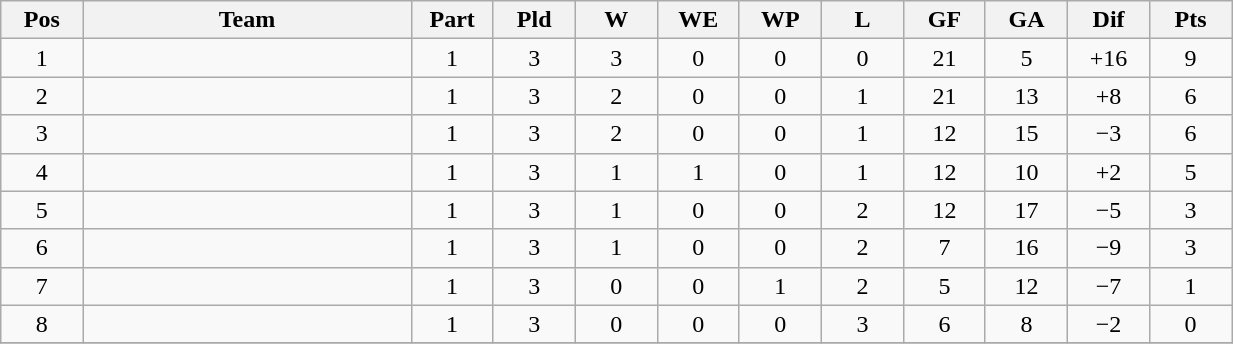<table class="wikitable sortable" width=65% style="text-align:center">
<tr>
<th width=5%>Pos</th>
<th width=20%>Team</th>
<th width=5%>Part</th>
<th width=5%>Pld</th>
<th width=5%>W</th>
<th width=5%>WE</th>
<th width=5%>WP</th>
<th width=5%>L</th>
<th width=5%>GF</th>
<th width=5%>GA</th>
<th width=5%>Dif</th>
<th width=5%>Pts</th>
</tr>
<tr>
<td>1</td>
<td style="text-align:left;"></td>
<td>1</td>
<td>3</td>
<td>3</td>
<td>0</td>
<td>0</td>
<td>0</td>
<td>21</td>
<td>5</td>
<td>+16</td>
<td>9</td>
</tr>
<tr>
<td>2</td>
<td style="text-align:left;"></td>
<td>1</td>
<td>3</td>
<td>2</td>
<td>0</td>
<td>0</td>
<td>1</td>
<td>21</td>
<td>13</td>
<td>+8</td>
<td>6</td>
</tr>
<tr>
<td>3</td>
<td style="text-align:left;"></td>
<td>1</td>
<td>3</td>
<td>2</td>
<td>0</td>
<td>0</td>
<td>1</td>
<td>12</td>
<td>15</td>
<td>−3</td>
<td>6</td>
</tr>
<tr>
<td>4</td>
<td style="text-align:left;"></td>
<td>1</td>
<td>3</td>
<td>1</td>
<td>1</td>
<td>0</td>
<td>1</td>
<td>12</td>
<td>10</td>
<td>+2</td>
<td>5</td>
</tr>
<tr>
<td>5</td>
<td style="text-align:left;"></td>
<td>1</td>
<td>3</td>
<td>1</td>
<td>0</td>
<td>0</td>
<td>2</td>
<td>12</td>
<td>17</td>
<td>−5</td>
<td>3</td>
</tr>
<tr>
<td>6</td>
<td style="text-align:left;"></td>
<td>1</td>
<td>3</td>
<td>1</td>
<td>0</td>
<td>0</td>
<td>2</td>
<td>7</td>
<td>16</td>
<td>−9</td>
<td>3</td>
</tr>
<tr>
<td>7</td>
<td style="text-align:left;"></td>
<td>1</td>
<td>3</td>
<td>0</td>
<td>0</td>
<td>1</td>
<td>2</td>
<td>5</td>
<td>12</td>
<td>−7</td>
<td>1</td>
</tr>
<tr>
<td>8</td>
<td style="text-align:left;"></td>
<td>1</td>
<td>3</td>
<td>0</td>
<td>0</td>
<td>0</td>
<td>3</td>
<td>6</td>
<td>8</td>
<td>−2</td>
<td>0</td>
</tr>
<tr>
</tr>
</table>
